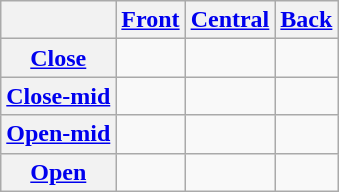<table class="wikitable" style="text-align:center;">
<tr>
<th></th>
<th><a href='#'>Front</a></th>
<th><a href='#'>Central</a></th>
<th><a href='#'>Back</a></th>
</tr>
<tr>
<th><a href='#'>Close</a></th>
<td></td>
<td></td>
<td></td>
</tr>
<tr>
<th><a href='#'>Close-mid</a></th>
<td></td>
<td></td>
<td></td>
</tr>
<tr>
<th><a href='#'>Open-mid</a></th>
<td></td>
<td></td>
<td></td>
</tr>
<tr>
<th><a href='#'>Open</a></th>
<td></td>
<td></td>
<td></td>
</tr>
</table>
